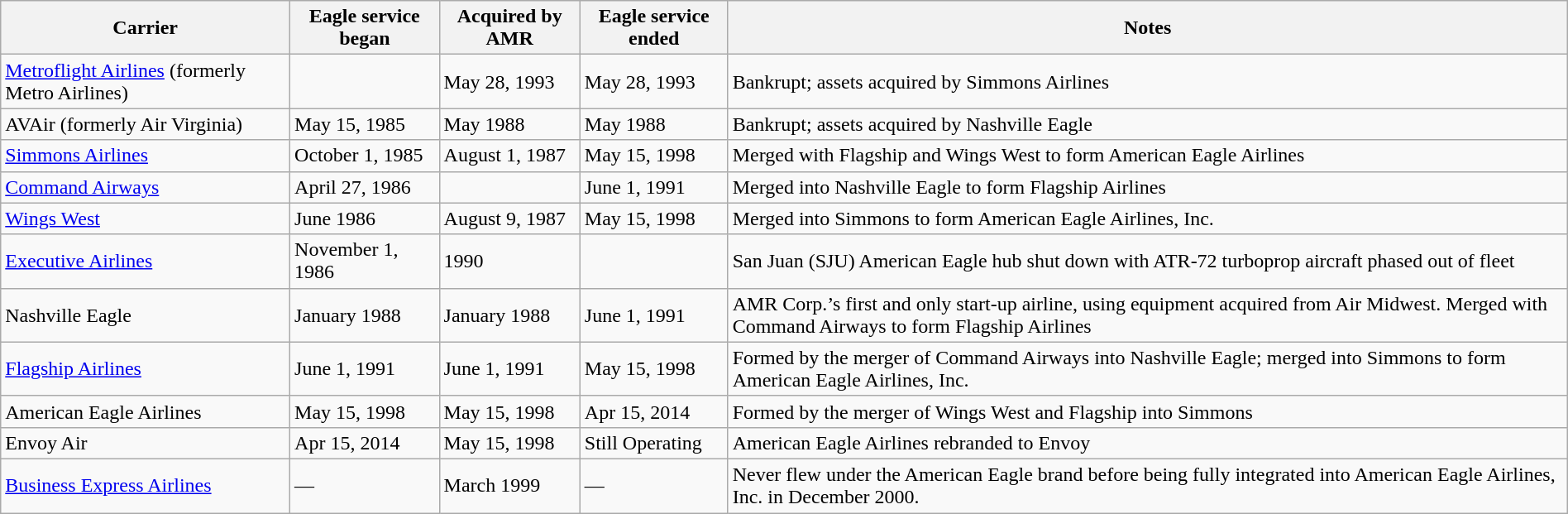<table class="wikitable" style="margin:auto">
<tr>
<th>Carrier</th>
<th>Eagle service began</th>
<th>Acquired by AMR</th>
<th>Eagle service ended</th>
<th>Notes</th>
</tr>
<tr>
<td><a href='#'>Metroflight Airlines</a> (formerly Metro Airlines)</td>
<td></td>
<td>May 28, 1993</td>
<td>May 28, 1993</td>
<td>Bankrupt; assets acquired by Simmons Airlines</td>
</tr>
<tr>
<td>AVAir (formerly Air Virginia)</td>
<td>May 15, 1985</td>
<td>May 1988</td>
<td>May 1988</td>
<td>Bankrupt; assets acquired by Nashville Eagle</td>
</tr>
<tr>
<td><a href='#'>Simmons Airlines</a></td>
<td>October 1, 1985</td>
<td>August 1, 1987</td>
<td>May 15, 1998</td>
<td>Merged with Flagship and Wings West to form American Eagle Airlines</td>
</tr>
<tr>
<td><a href='#'>Command Airways</a></td>
<td>April 27, 1986</td>
<td></td>
<td>June 1, 1991</td>
<td>Merged into Nashville Eagle to form Flagship Airlines</td>
</tr>
<tr>
<td><a href='#'>Wings West</a></td>
<td>June 1986</td>
<td>August 9, 1987</td>
<td>May 15, 1998</td>
<td>Merged into Simmons to form American Eagle Airlines, Inc.</td>
</tr>
<tr>
<td><a href='#'>Executive Airlines</a></td>
<td>November 1, 1986</td>
<td>1990</td>
<td></td>
<td>San Juan (SJU) American Eagle hub shut down with ATR-72 turboprop aircraft phased out of fleet</td>
</tr>
<tr>
<td>Nashville Eagle</td>
<td>January 1988</td>
<td>January 1988</td>
<td>June 1, 1991</td>
<td>AMR Corp.’s first and only start-up airline, using equipment acquired from Air Midwest. Merged with Command Airways to form Flagship Airlines</td>
</tr>
<tr>
<td><a href='#'>Flagship Airlines</a></td>
<td>June 1, 1991</td>
<td>June 1, 1991</td>
<td>May 15, 1998</td>
<td>Formed by the merger of Command Airways into Nashville Eagle; merged into Simmons to form American Eagle Airlines, Inc.</td>
</tr>
<tr>
<td>American Eagle Airlines</td>
<td>May 15, 1998</td>
<td>May 15, 1998</td>
<td>Apr 15, 2014</td>
<td>Formed by the merger of Wings West and Flagship into Simmons</td>
</tr>
<tr>
<td>Envoy Air</td>
<td>Apr 15, 2014</td>
<td>May 15, 1998</td>
<td>Still Operating</td>
<td>American Eagle Airlines rebranded to Envoy</td>
</tr>
<tr>
<td><a href='#'>Business Express Airlines</a></td>
<td>—</td>
<td>March 1999</td>
<td>—</td>
<td>Never flew under the American Eagle brand before being fully integrated into American Eagle Airlines, Inc. in December 2000.</td>
</tr>
</table>
